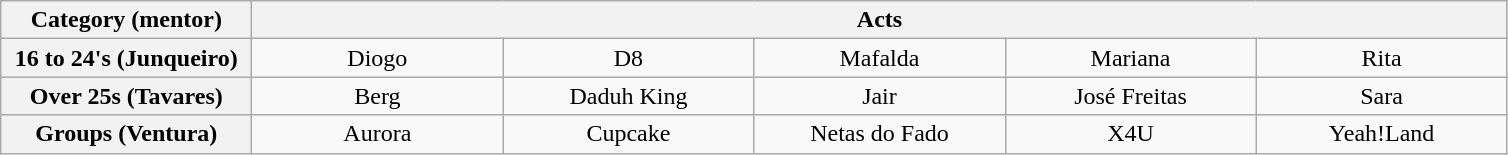<table class="wikitable" style="text-align:center">
<tr>
<th spope="col" style="width:160px;">Category (mentor)</th>
<th scope="col" colspan="5">Acts</th>
</tr>
<tr>
<th scope="row">16 to 24's (Junqueiro)</th>
<td style="width:110px;">Diogo</td>
<td style="width:110px;" style="background:#d1e5f8">D8</td>
<td style="width:110px;">Mafalda</td>
<td style="width:110px;" style="background:pink">Mariana</td>
<td style="width:110px;">Rita</td>
</tr>
<tr>
<th scope="row">Over 25s (Tavares)</th>
<td style="width:160px;" style="background:#B4FB84">Berg</td>
<td style="width:160px;">Daduh King</td>
<td style="width:160px;">Jair</td>
<td style="width:110px;">José Freitas</td>
<td style="width:160px;">Sara</td>
</tr>
<tr>
<th scope="row">Groups (Ventura)</th>
<td style="width:160px;">Aurora</td>
<td style="width:160px;">Cupcake</td>
<td style="width:160px;">Netas do Fado</td>
<td style="width:160px;">X4U</td>
<td style="width:160px;">Yeah!Land</td>
</tr>
</table>
